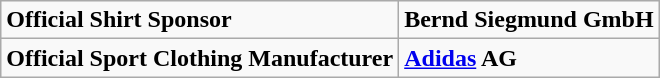<table class="wikitable">
<tr>
<td><strong>Official Shirt Sponsor</strong></td>
<td><strong>Bernd Siegmund GmbH</strong></td>
</tr>
<tr>
<td><strong>Official Sport Clothing Manufacturer</strong></td>
<td><strong><a href='#'>Adidas</a> AG</strong></td>
</tr>
</table>
